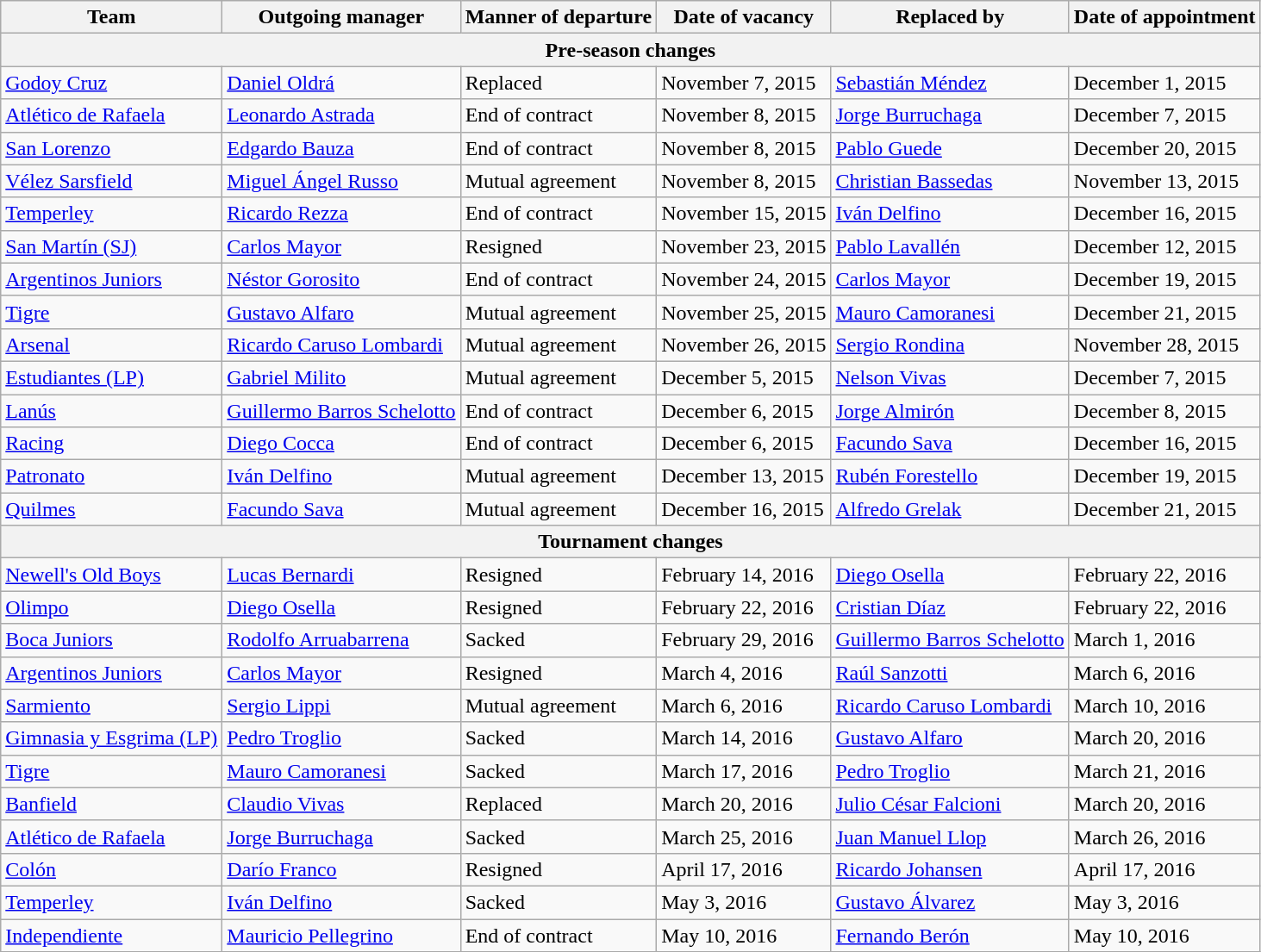<table class="wikitable" border="1">
<tr>
<th>Team</th>
<th>Outgoing manager</th>
<th>Manner of departure</th>
<th>Date of vacancy</th>
<th>Replaced by</th>
<th>Date of appointment</th>
</tr>
<tr>
<th colspan=7>Pre-season changes</th>
</tr>
<tr>
<td><a href='#'>Godoy Cruz</a></td>
<td> <a href='#'>Daniel Oldrá</a></td>
<td>Replaced</td>
<td>November 7, 2015</td>
<td> <a href='#'>Sebastián Méndez</a></td>
<td>December 1, 2015</td>
</tr>
<tr>
<td><a href='#'>Atlético de Rafaela</a></td>
<td> <a href='#'>Leonardo Astrada</a></td>
<td>End of contract</td>
<td>November 8, 2015</td>
<td> <a href='#'>Jorge Burruchaga</a></td>
<td>December 7, 2015</td>
</tr>
<tr>
<td><a href='#'>San Lorenzo</a></td>
<td> <a href='#'>Edgardo Bauza</a></td>
<td>End of contract</td>
<td>November 8, 2015</td>
<td> <a href='#'>Pablo Guede</a></td>
<td>December 20, 2015</td>
</tr>
<tr>
<td><a href='#'>Vélez Sarsfield</a></td>
<td> <a href='#'>Miguel Ángel Russo</a></td>
<td>Mutual agreement</td>
<td>November 8, 2015</td>
<td> <a href='#'>Christian Bassedas</a></td>
<td>November 13, 2015</td>
</tr>
<tr>
<td><a href='#'>Temperley</a></td>
<td> <a href='#'>Ricardo Rezza</a></td>
<td>End of contract</td>
<td>November 15, 2015</td>
<td> <a href='#'>Iván Delfino</a></td>
<td>December 16, 2015</td>
</tr>
<tr>
<td><a href='#'>San Martín (SJ)</a></td>
<td> <a href='#'>Carlos Mayor</a></td>
<td>Resigned</td>
<td>November 23, 2015</td>
<td> <a href='#'>Pablo Lavallén</a></td>
<td>December 12, 2015</td>
</tr>
<tr>
<td><a href='#'>Argentinos Juniors</a></td>
<td> <a href='#'>Néstor Gorosito</a></td>
<td>End of contract</td>
<td>November 24, 2015</td>
<td> <a href='#'>Carlos Mayor</a></td>
<td>December 19, 2015</td>
</tr>
<tr>
<td><a href='#'>Tigre</a></td>
<td> <a href='#'>Gustavo Alfaro</a></td>
<td>Mutual agreement</td>
<td>November 25, 2015</td>
<td> <a href='#'>Mauro Camoranesi</a></td>
<td>December 21, 2015</td>
</tr>
<tr>
<td><a href='#'>Arsenal</a></td>
<td> <a href='#'>Ricardo Caruso Lombardi</a></td>
<td>Mutual agreement</td>
<td>November 26, 2015</td>
<td> <a href='#'>Sergio Rondina</a></td>
<td>November 28, 2015</td>
</tr>
<tr>
<td><a href='#'>Estudiantes (LP)</a></td>
<td> <a href='#'>Gabriel Milito</a></td>
<td>Mutual agreement</td>
<td>December 5, 2015</td>
<td> <a href='#'>Nelson Vivas</a></td>
<td>December 7, 2015</td>
</tr>
<tr>
<td><a href='#'>Lanús</a></td>
<td> <a href='#'>Guillermo Barros Schelotto</a></td>
<td>End of contract</td>
<td>December 6, 2015</td>
<td> <a href='#'>Jorge Almirón</a></td>
<td>December 8, 2015</td>
</tr>
<tr>
<td><a href='#'>Racing</a></td>
<td> <a href='#'>Diego Cocca</a></td>
<td>End of contract</td>
<td>December 6, 2015</td>
<td> <a href='#'>Facundo Sava</a></td>
<td>December 16, 2015</td>
</tr>
<tr>
<td><a href='#'>Patronato</a></td>
<td> <a href='#'>Iván Delfino</a></td>
<td>Mutual agreement</td>
<td>December 13, 2015</td>
<td> <a href='#'>Rubén Forestello</a></td>
<td>December 19, 2015</td>
</tr>
<tr>
<td><a href='#'>Quilmes</a></td>
<td> <a href='#'>Facundo Sava</a></td>
<td>Mutual agreement</td>
<td>December 16, 2015</td>
<td> <a href='#'>Alfredo Grelak</a></td>
<td>December 21, 2015</td>
</tr>
<tr>
<th colspan=7>Tournament changes</th>
</tr>
<tr>
<td><a href='#'>Newell's Old Boys</a></td>
<td> <a href='#'>Lucas Bernardi</a></td>
<td>Resigned</td>
<td>February 14, 2016</td>
<td> <a href='#'>Diego Osella</a> </td>
<td>February 22, 2016</td>
</tr>
<tr>
<td><a href='#'>Olimpo</a></td>
<td> <a href='#'>Diego Osella</a></td>
<td>Resigned</td>
<td>February 22, 2016</td>
<td> <a href='#'>Cristian Díaz</a></td>
<td>February 22, 2016</td>
</tr>
<tr>
<td><a href='#'>Boca Juniors</a></td>
<td> <a href='#'>Rodolfo Arruabarrena</a></td>
<td>Sacked</td>
<td>February 29, 2016</td>
<td> <a href='#'>Guillermo Barros Schelotto</a></td>
<td>March 1, 2016</td>
</tr>
<tr>
<td><a href='#'>Argentinos Juniors</a></td>
<td> <a href='#'>Carlos Mayor</a></td>
<td>Resigned</td>
<td>March 4, 2016</td>
<td> <a href='#'>Raúl Sanzotti</a> </td>
<td>March 6, 2016</td>
</tr>
<tr>
<td><a href='#'>Sarmiento</a></td>
<td> <a href='#'>Sergio Lippi</a></td>
<td>Mutual agreement</td>
<td>March 6, 2016</td>
<td> <a href='#'>Ricardo Caruso Lombardi</a></td>
<td>March 10, 2016</td>
</tr>
<tr>
<td><a href='#'>Gimnasia y Esgrima (LP)</a></td>
<td> <a href='#'>Pedro Troglio</a></td>
<td>Sacked</td>
<td>March 14, 2016</td>
<td> <a href='#'>Gustavo Alfaro</a> </td>
<td>March 20, 2016</td>
</tr>
<tr>
<td><a href='#'>Tigre</a></td>
<td> <a href='#'>Mauro Camoranesi</a></td>
<td>Sacked</td>
<td>March 17, 2016</td>
<td> <a href='#'>Pedro Troglio</a> </td>
<td>March 21, 2016</td>
</tr>
<tr>
<td><a href='#'>Banfield</a></td>
<td> <a href='#'>Claudio Vivas</a></td>
<td>Replaced</td>
<td>March 20, 2016</td>
<td> <a href='#'>Julio César Falcioni</a></td>
<td>March 20, 2016</td>
</tr>
<tr>
<td><a href='#'>Atlético de Rafaela</a></td>
<td> <a href='#'>Jorge Burruchaga</a></td>
<td>Sacked</td>
<td>March 25, 2016</td>
<td> <a href='#'>Juan Manuel Llop</a></td>
<td>March 26, 2016</td>
</tr>
<tr>
<td><a href='#'>Colón</a></td>
<td> <a href='#'>Darío Franco</a></td>
<td>Resigned</td>
<td>April 17, 2016</td>
<td> <a href='#'>Ricardo Johansen</a> </td>
<td>April 17, 2016</td>
</tr>
<tr>
<td><a href='#'>Temperley</a></td>
<td> <a href='#'>Iván Delfino</a></td>
<td>Sacked</td>
<td>May 3, 2016</td>
<td> <a href='#'>Gustavo Álvarez</a> </td>
<td>May 3, 2016</td>
</tr>
<tr>
<td><a href='#'>Independiente</a></td>
<td> <a href='#'>Mauricio Pellegrino</a></td>
<td>End of contract</td>
<td>May 10, 2016</td>
<td> <a href='#'>Fernando Berón</a> </td>
<td>May 10, 2016</td>
</tr>
<tr>
</tr>
</table>
